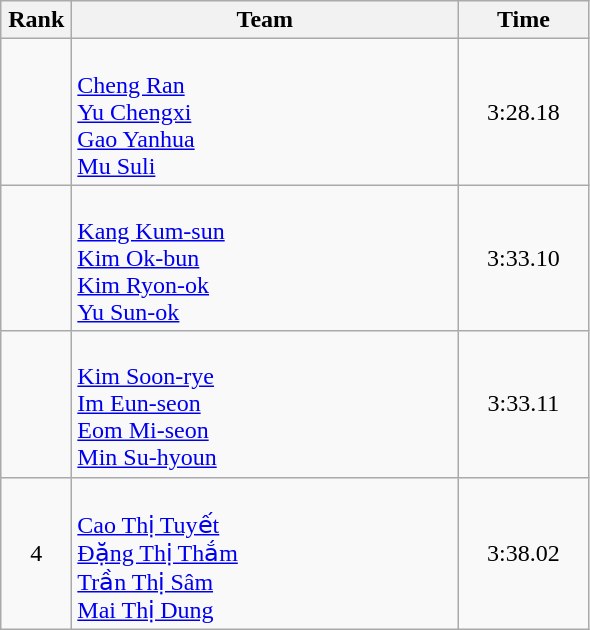<table class=wikitable style="text-align:center">
<tr>
<th width=40>Rank</th>
<th width=250>Team</th>
<th width=80>Time</th>
</tr>
<tr>
<td></td>
<td align=left><br><a href='#'>Cheng Ran</a><br><a href='#'>Yu Chengxi</a><br><a href='#'>Gao Yanhua</a><br><a href='#'>Mu Suli</a></td>
<td>3:28.18</td>
</tr>
<tr>
<td></td>
<td align=left><br><a href='#'>Kang Kum-sun</a><br><a href='#'>Kim Ok-bun</a><br><a href='#'>Kim Ryon-ok</a><br><a href='#'>Yu Sun-ok</a></td>
<td>3:33.10</td>
</tr>
<tr>
<td></td>
<td align=left><br><a href='#'>Kim Soon-rye</a><br><a href='#'>Im Eun-seon</a><br><a href='#'>Eom Mi-seon</a><br><a href='#'>Min Su-hyoun</a></td>
<td>3:33.11</td>
</tr>
<tr>
<td>4</td>
<td align=left><br><a href='#'>Cao Thị Tuyết</a><br><a href='#'>Đặng Thị Thắm</a><br><a href='#'>Trần Thị Sâm</a><br><a href='#'>Mai Thị Dung</a></td>
<td>3:38.02</td>
</tr>
</table>
